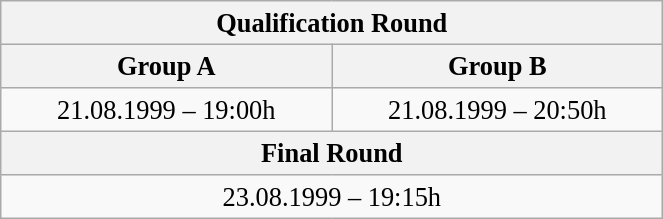<table class="wikitable" style=" text-align:center; font-size:110%;" width="35%">
<tr>
<th colspan="2">Qualification Round</th>
</tr>
<tr>
<th>Group A</th>
<th>Group B</th>
</tr>
<tr>
<td>21.08.1999 – 19:00h</td>
<td>21.08.1999 – 20:50h</td>
</tr>
<tr>
<th colspan="2">Final Round</th>
</tr>
<tr>
<td colspan="2">23.08.1999 – 19:15h</td>
</tr>
</table>
